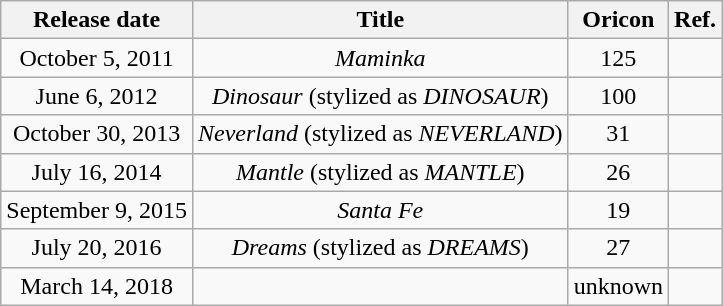<table class="wikitable plainrowheaders" style="text-align: center">
<tr>
<th>Release date</th>
<th>Title</th>
<th>Oricon</th>
<th>Ref.</th>
</tr>
<tr>
<td>October 5, 2011</td>
<td><em>Maminka</em></td>
<td>125</td>
<td></td>
</tr>
<tr>
<td>June 6, 2012</td>
<td><em>Dinosaur</em> (stylized as <em>DINOSAUR</em>)</td>
<td>100</td>
<td></td>
</tr>
<tr>
<td>October 30, 2013</td>
<td><em>Neverland</em> (stylized as <em>NEVERLAND</em>)</td>
<td>31</td>
<td></td>
</tr>
<tr>
<td>July 16, 2014</td>
<td><em>Mantle</em> (stylized as <em>MANTLE</em>)</td>
<td>26</td>
<td></td>
</tr>
<tr>
<td>September 9, 2015</td>
<td><em>Santa Fe</em></td>
<td>19</td>
<td></td>
</tr>
<tr>
<td>July 20, 2016</td>
<td><em>Dreams</em> (stylized as <em>DREAMS</em>)</td>
<td>27</td>
<td></td>
</tr>
<tr>
<td>March 14, 2018</td>
<td></td>
<td>unknown</td>
<td></td>
</tr>
</table>
